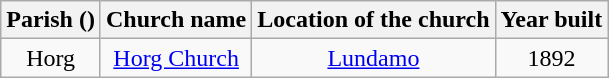<table class="wikitable" style="text-align:center">
<tr>
<th>Parish ()</th>
<th>Church name</th>
<th>Location of the church</th>
<th>Year built</th>
</tr>
<tr>
<td rowspan="1">Horg</td>
<td><a href='#'>Horg Church</a></td>
<td><a href='#'>Lundamo</a></td>
<td>1892</td>
</tr>
</table>
